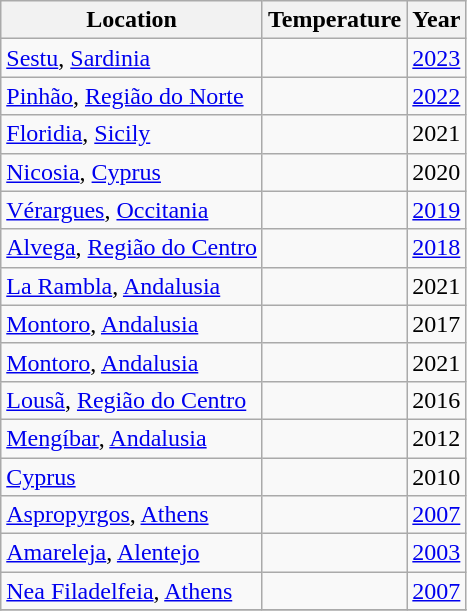<table class="wikitable sortable" border="1">
<tr>
<th>Location</th>
<th>Temperature</th>
<th>Year</th>
</tr>
<tr>
<td><a href='#'>Sestu</a>, <a href='#'>Sardinia</a></td>
<td></td>
<td><a href='#'>2023</a></td>
</tr>
<tr>
<td><a href='#'>Pinhão</a>, <a href='#'>Região do Norte</a></td>
<td></td>
<td><a href='#'>2022</a></td>
</tr>
<tr>
<td><a href='#'>Floridia</a>, <a href='#'>Sicily</a></td>
<td></td>
<td>2021</td>
</tr>
<tr>
<td><a href='#'>Nicosia</a>, <a href='#'>Cyprus</a></td>
<td></td>
<td>2020</td>
</tr>
<tr>
<td><a href='#'>Vérargues</a>, <a href='#'>Occitania</a></td>
<td></td>
<td><a href='#'>2019</a></td>
</tr>
<tr>
<td><a href='#'>Alvega</a>, <a href='#'>Região do Centro</a></td>
<td></td>
<td><a href='#'>2018</a></td>
</tr>
<tr>
<td><a href='#'>La Rambla</a>, <a href='#'>Andalusia</a></td>
<td></td>
<td>2021</td>
</tr>
<tr>
<td><a href='#'>Montoro</a>, <a href='#'>Andalusia</a></td>
<td></td>
<td>2017</td>
</tr>
<tr>
<td><a href='#'>Montoro</a>, <a href='#'>Andalusia</a></td>
<td></td>
<td>2021</td>
</tr>
<tr>
<td><a href='#'>Lousã</a>, <a href='#'>Região do Centro</a></td>
<td></td>
<td>2016</td>
</tr>
<tr>
<td><a href='#'>Mengíbar</a>, <a href='#'>Andalusia</a></td>
<td></td>
<td>2012</td>
</tr>
<tr>
<td><a href='#'>Cyprus</a></td>
<td></td>
<td>2010</td>
</tr>
<tr>
<td><a href='#'>Aspropyrgos</a>, <a href='#'>Athens</a></td>
<td></td>
<td><a href='#'>2007</a></td>
</tr>
<tr>
<td><a href='#'>Amareleja</a>, <a href='#'>Alentejo</a></td>
<td></td>
<td><a href='#'>2003</a></td>
</tr>
<tr>
<td><a href='#'>Nea Filadelfeia</a>, <a href='#'>Athens</a></td>
<td></td>
<td><a href='#'>2007</a></td>
</tr>
<tr>
</tr>
</table>
